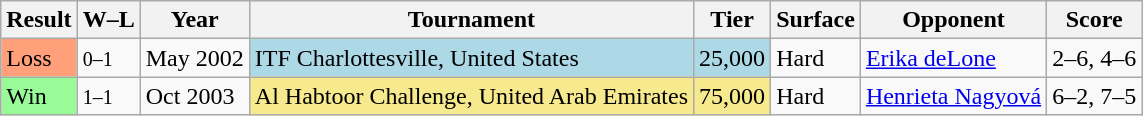<table class="sortable wikitable">
<tr>
<th>Result</th>
<th class="unsortable">W–L</th>
<th>Year</th>
<th>Tournament</th>
<th>Tier</th>
<th>Surface</th>
<th>Opponent</th>
<th class="unsortable">Score</th>
</tr>
<tr>
<td bgcolor=FFA07A>Loss</td>
<td><small>0–1</small></td>
<td>May 2002</td>
<td bgcolor=lightblue>ITF Charlottesville, United States</td>
<td bgcolor=lightblue>25,000</td>
<td>Hard</td>
<td> <a href='#'>Erika deLone</a></td>
<td>2–6, 4–6</td>
</tr>
<tr>
<td bgcolor=98fb98>Win</td>
<td><small>1–1</small></td>
<td>Oct 2003</td>
<td bgcolor=F7E98E>Al Habtoor Challenge, United Arab Emirates</td>
<td bgcolor=F7E98E>75,000</td>
<td>Hard</td>
<td> <a href='#'>Henrieta Nagyová</a></td>
<td>6–2, 7–5</td>
</tr>
</table>
